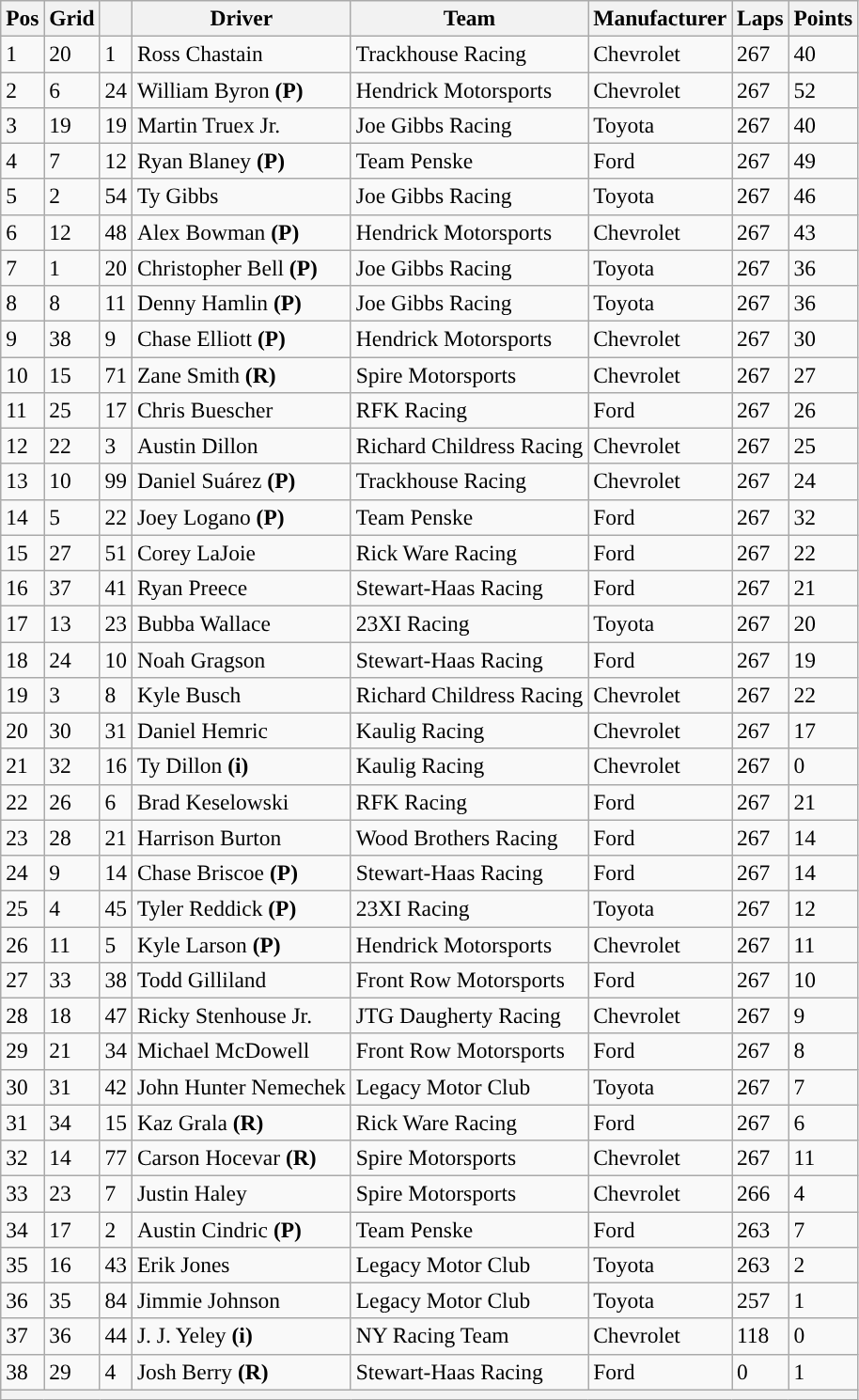<table class="wikitable" style="font-size:98%">
<tr>
<th>Pos</th>
<th>Grid</th>
<th></th>
<th>Driver</th>
<th>Team</th>
<th>Manufacturer</th>
<th>Laps</th>
<th>Points</th>
</tr>
<tr>
<td>1</td>
<td>20</td>
<td>1</td>
<td>Ross Chastain</td>
<td>Trackhouse Racing</td>
<td>Chevrolet</td>
<td>267</td>
<td>40</td>
</tr>
<tr>
<td>2</td>
<td>6</td>
<td>24</td>
<td>William Byron <strong>(P)</strong></td>
<td>Hendrick Motorsports</td>
<td>Chevrolet</td>
<td>267</td>
<td>52</td>
</tr>
<tr>
<td>3</td>
<td>19</td>
<td>19</td>
<td>Martin Truex Jr.</td>
<td>Joe Gibbs Racing</td>
<td>Toyota</td>
<td>267</td>
<td>40</td>
</tr>
<tr>
<td>4</td>
<td>7</td>
<td>12</td>
<td>Ryan Blaney <strong>(P)</strong></td>
<td>Team Penske</td>
<td>Ford</td>
<td>267</td>
<td>49</td>
</tr>
<tr>
<td>5</td>
<td>2</td>
<td>54</td>
<td>Ty Gibbs</td>
<td>Joe Gibbs Racing</td>
<td>Toyota</td>
<td>267</td>
<td>46</td>
</tr>
<tr>
<td>6</td>
<td>12</td>
<td>48</td>
<td>Alex Bowman <strong>(P)</strong></td>
<td>Hendrick Motorsports</td>
<td>Chevrolet</td>
<td>267</td>
<td>43</td>
</tr>
<tr>
<td>7</td>
<td>1</td>
<td>20</td>
<td>Christopher Bell <strong>(P)</strong></td>
<td>Joe Gibbs Racing</td>
<td>Toyota</td>
<td>267</td>
<td>36</td>
</tr>
<tr>
<td>8</td>
<td>8</td>
<td>11</td>
<td>Denny Hamlin <strong>(P)</strong></td>
<td>Joe Gibbs Racing</td>
<td>Toyota</td>
<td>267</td>
<td>36</td>
</tr>
<tr>
<td>9</td>
<td>38</td>
<td>9</td>
<td>Chase Elliott <strong>(P)</strong></td>
<td>Hendrick Motorsports</td>
<td>Chevrolet</td>
<td>267</td>
<td>30</td>
</tr>
<tr>
<td>10</td>
<td>15</td>
<td>71</td>
<td>Zane Smith <strong>(R)</strong></td>
<td>Spire Motorsports</td>
<td>Chevrolet</td>
<td>267</td>
<td>27</td>
</tr>
<tr>
<td>11</td>
<td>25</td>
<td>17</td>
<td>Chris Buescher</td>
<td>RFK Racing</td>
<td>Ford</td>
<td>267</td>
<td>26</td>
</tr>
<tr>
<td>12</td>
<td>22</td>
<td>3</td>
<td>Austin Dillon</td>
<td>Richard Childress Racing</td>
<td>Chevrolet</td>
<td>267</td>
<td>25</td>
</tr>
<tr>
<td>13</td>
<td>10</td>
<td>99</td>
<td>Daniel Suárez <strong>(P)</strong></td>
<td>Trackhouse Racing</td>
<td>Chevrolet</td>
<td>267</td>
<td>24</td>
</tr>
<tr>
<td>14</td>
<td>5</td>
<td>22</td>
<td>Joey Logano <strong>(P)</strong></td>
<td>Team Penske</td>
<td>Ford</td>
<td>267</td>
<td>32</td>
</tr>
<tr>
<td>15</td>
<td>27</td>
<td>51</td>
<td>Corey LaJoie</td>
<td>Rick Ware Racing</td>
<td>Ford</td>
<td>267</td>
<td>22</td>
</tr>
<tr>
<td>16</td>
<td>37</td>
<td>41</td>
<td>Ryan Preece</td>
<td>Stewart-Haas Racing</td>
<td>Ford</td>
<td>267</td>
<td>21</td>
</tr>
<tr>
<td>17</td>
<td>13</td>
<td>23</td>
<td>Bubba Wallace</td>
<td>23XI Racing</td>
<td>Toyota</td>
<td>267</td>
<td>20</td>
</tr>
<tr>
<td>18</td>
<td>24</td>
<td>10</td>
<td>Noah Gragson</td>
<td>Stewart-Haas Racing</td>
<td>Ford</td>
<td>267</td>
<td>19</td>
</tr>
<tr>
<td>19</td>
<td>3</td>
<td>8</td>
<td>Kyle Busch</td>
<td>Richard Childress Racing</td>
<td>Chevrolet</td>
<td>267</td>
<td>22</td>
</tr>
<tr>
<td>20</td>
<td>30</td>
<td>31</td>
<td>Daniel Hemric</td>
<td>Kaulig Racing</td>
<td>Chevrolet</td>
<td>267</td>
<td>17</td>
</tr>
<tr>
<td>21</td>
<td>32</td>
<td>16</td>
<td>Ty Dillon <strong>(i)</strong></td>
<td>Kaulig Racing</td>
<td>Chevrolet</td>
<td>267</td>
<td>0</td>
</tr>
<tr>
<td>22</td>
<td>26</td>
<td>6</td>
<td>Brad Keselowski</td>
<td>RFK Racing</td>
<td>Ford</td>
<td>267</td>
<td>21</td>
</tr>
<tr>
<td>23</td>
<td>28</td>
<td>21</td>
<td>Harrison Burton</td>
<td>Wood Brothers Racing</td>
<td>Ford</td>
<td>267</td>
<td>14</td>
</tr>
<tr>
<td>24</td>
<td>9</td>
<td>14</td>
<td>Chase Briscoe <strong>(P)</strong></td>
<td>Stewart-Haas Racing</td>
<td>Ford</td>
<td>267</td>
<td>14</td>
</tr>
<tr>
<td>25</td>
<td>4</td>
<td>45</td>
<td>Tyler Reddick <strong>(P)</strong></td>
<td>23XI Racing</td>
<td>Toyota</td>
<td>267</td>
<td>12</td>
</tr>
<tr>
<td>26</td>
<td>11</td>
<td>5</td>
<td>Kyle Larson <strong>(P)</strong></td>
<td>Hendrick Motorsports</td>
<td>Chevrolet</td>
<td>267</td>
<td>11</td>
</tr>
<tr>
<td>27</td>
<td>33</td>
<td>38</td>
<td>Todd Gilliland</td>
<td>Front Row Motorsports</td>
<td>Ford</td>
<td>267</td>
<td>10</td>
</tr>
<tr>
<td>28</td>
<td>18</td>
<td>47</td>
<td>Ricky Stenhouse Jr.</td>
<td>JTG Daugherty Racing</td>
<td>Chevrolet</td>
<td>267</td>
<td>9</td>
</tr>
<tr>
<td>29</td>
<td>21</td>
<td>34</td>
<td>Michael McDowell</td>
<td>Front Row Motorsports</td>
<td>Ford</td>
<td>267</td>
<td>8</td>
</tr>
<tr>
<td>30</td>
<td>31</td>
<td>42</td>
<td>John Hunter Nemechek</td>
<td>Legacy Motor Club</td>
<td>Toyota</td>
<td>267</td>
<td>7</td>
</tr>
<tr>
<td>31</td>
<td>34</td>
<td>15</td>
<td>Kaz Grala <strong>(R)</strong></td>
<td>Rick Ware Racing</td>
<td>Ford</td>
<td>267</td>
<td>6</td>
</tr>
<tr>
<td>32</td>
<td>14</td>
<td>77</td>
<td>Carson Hocevar <strong>(R)</strong></td>
<td>Spire Motorsports</td>
<td>Chevrolet</td>
<td>267</td>
<td>11</td>
</tr>
<tr>
<td>33</td>
<td>23</td>
<td>7</td>
<td>Justin Haley</td>
<td>Spire Motorsports</td>
<td>Chevrolet</td>
<td>266</td>
<td>4</td>
</tr>
<tr>
<td>34</td>
<td>17</td>
<td>2</td>
<td>Austin Cindric <strong>(P)</strong></td>
<td>Team Penske</td>
<td>Ford</td>
<td>263</td>
<td>7</td>
</tr>
<tr>
<td>35</td>
<td>16</td>
<td>43</td>
<td>Erik Jones</td>
<td>Legacy Motor Club</td>
<td>Toyota</td>
<td>263</td>
<td>2</td>
</tr>
<tr>
<td>36</td>
<td>35</td>
<td>84</td>
<td>Jimmie Johnson</td>
<td>Legacy Motor Club</td>
<td>Toyota</td>
<td>257</td>
<td>1</td>
</tr>
<tr>
<td>37</td>
<td>36</td>
<td>44</td>
<td>J. J. Yeley <strong>(i)</strong></td>
<td>NY Racing Team</td>
<td>Chevrolet</td>
<td>118</td>
<td>0</td>
</tr>
<tr>
<td>38</td>
<td>29</td>
<td>4</td>
<td>Josh Berry <strong>(R)</strong></td>
<td>Stewart-Haas Racing</td>
<td>Ford</td>
<td>0</td>
<td>1</td>
</tr>
<tr>
<th colspan="8"></th>
</tr>
</table>
